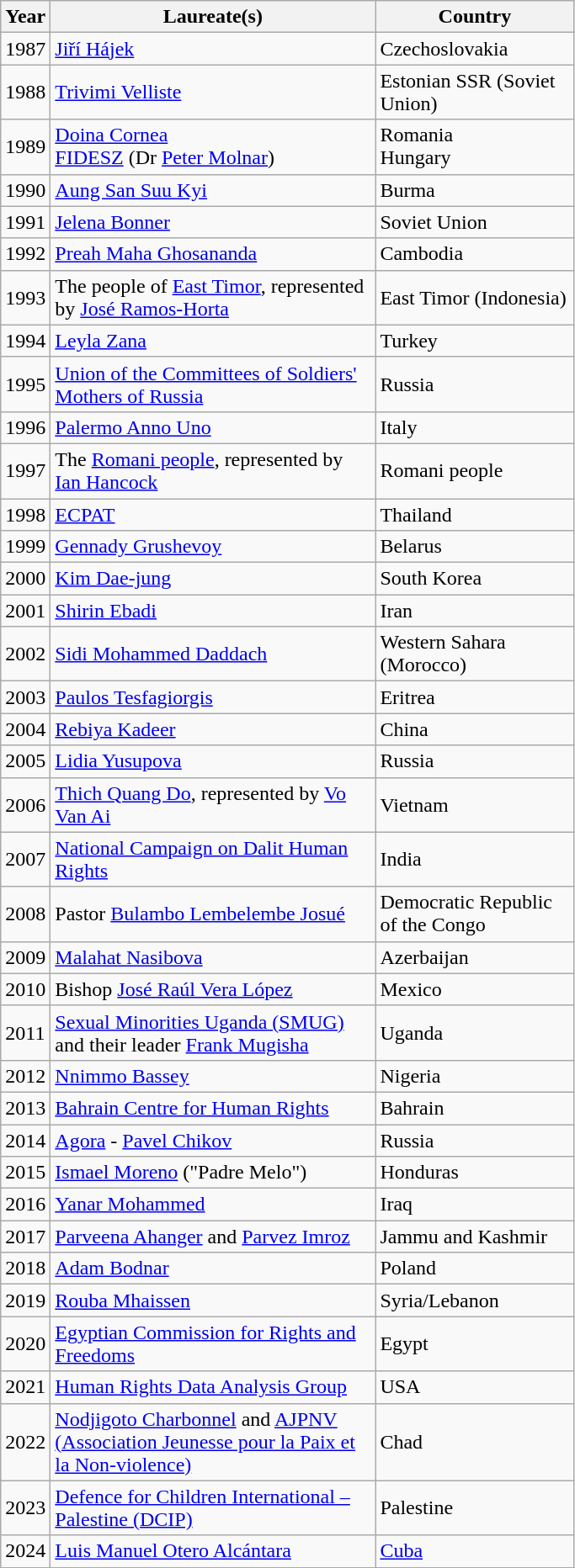<table align="center" class="wikitable sortable">
<tr>
<th>Year</th>
<th style="width:250px">Laureate(s)</th>
<th style="width:150px">Country</th>
</tr>
<tr>
<td>1987</td>
<td><a href='#'>Jiří Hájek</a></td>
<td>Czechoslovakia</td>
</tr>
<tr>
<td>1988</td>
<td><a href='#'>Trivimi Velliste</a></td>
<td>Estonian SSR (Soviet Union)</td>
</tr>
<tr>
<td>1989</td>
<td><a href='#'>Doina Cornea</a><br><a href='#'>FIDESZ</a> (Dr <a href='#'>Peter Molnar</a>)</td>
<td>Romania <br> Hungary</td>
</tr>
<tr>
<td>1990</td>
<td><a href='#'>Aung San Suu Kyi</a></td>
<td>Burma</td>
</tr>
<tr>
<td>1991</td>
<td><a href='#'>Jelena Bonner</a></td>
<td>Soviet Union</td>
</tr>
<tr>
<td>1992</td>
<td><a href='#'>Preah Maha Ghosananda</a></td>
<td>Cambodia</td>
</tr>
<tr>
<td>1993</td>
<td>The people of <a href='#'>East Timor</a>, represented by <a href='#'>José Ramos-Horta</a></td>
<td>East Timor (Indonesia)</td>
</tr>
<tr>
<td>1994</td>
<td><a href='#'>Leyla Zana</a></td>
<td>Turkey</td>
</tr>
<tr>
<td>1995</td>
<td><a href='#'>Union of the Committees of Soldiers' Mothers of Russia</a></td>
<td>Russia</td>
</tr>
<tr>
<td>1996</td>
<td><a href='#'>Palermo Anno Uno</a></td>
<td>Italy</td>
</tr>
<tr>
<td>1997</td>
<td>The <a href='#'>Romani people</a>, represented by <a href='#'>Ian Hancock</a></td>
<td>Romani people</td>
</tr>
<tr>
<td>1998</td>
<td><a href='#'>ECPAT</a></td>
<td>Thailand</td>
</tr>
<tr>
<td>1999</td>
<td><a href='#'>Gennady Grushevoy</a></td>
<td>Belarus</td>
</tr>
<tr>
<td>2000</td>
<td><a href='#'>Kim Dae-jung</a></td>
<td>South Korea</td>
</tr>
<tr>
<td>2001</td>
<td><a href='#'>Shirin Ebadi</a></td>
<td>Iran</td>
</tr>
<tr>
<td>2002</td>
<td><a href='#'>Sidi Mohammed Daddach</a></td>
<td>Western Sahara (Morocco)</td>
</tr>
<tr>
<td>2003</td>
<td><a href='#'>Paulos Tesfagiorgis</a></td>
<td>Eritrea</td>
</tr>
<tr>
<td>2004</td>
<td><a href='#'>Rebiya Kadeer</a></td>
<td>China</td>
</tr>
<tr>
<td>2005</td>
<td><a href='#'>Lidia Yusupova</a></td>
<td>Russia</td>
</tr>
<tr>
<td>2006</td>
<td><a href='#'>Thich Quang Do</a>, represented by <a href='#'>Vo Van Ai</a></td>
<td>Vietnam</td>
</tr>
<tr>
<td>2007</td>
<td><a href='#'>National Campaign on Dalit Human Rights</a></td>
<td>India</td>
</tr>
<tr>
<td>2008</td>
<td>Pastor <a href='#'>Bulambo Lembelembe Josué</a></td>
<td>Democratic Republic of the Congo</td>
</tr>
<tr>
<td>2009</td>
<td><a href='#'>Malahat Nasibova</a></td>
<td>Azerbaijan</td>
</tr>
<tr>
<td>2010</td>
<td>Bishop <a href='#'>José Raúl Vera López</a></td>
<td>Mexico</td>
</tr>
<tr>
<td>2011</td>
<td><a href='#'>Sexual Minorities Uganda (SMUG)</a> and their leader <a href='#'>Frank Mugisha</a></td>
<td>Uganda</td>
</tr>
<tr>
<td>2012</td>
<td><a href='#'>Nnimmo Bassey</a></td>
<td>Nigeria</td>
</tr>
<tr>
<td>2013</td>
<td><a href='#'>Bahrain Centre for Human Rights</a></td>
<td>Bahrain</td>
</tr>
<tr>
<td>2014</td>
<td><a href='#'>Agora</a> - <a href='#'>Pavel Chikov</a></td>
<td>Russia</td>
</tr>
<tr>
<td>2015</td>
<td><a href='#'>Ismael Moreno</a> ("Padre Melo")</td>
<td>Honduras</td>
</tr>
<tr>
<td>2016</td>
<td><a href='#'>Yanar Mohammed</a></td>
<td>Iraq</td>
</tr>
<tr>
<td>2017</td>
<td><a href='#'>Parveena Ahanger</a> and <a href='#'>Parvez Imroz</a></td>
<td>Jammu and Kashmir</td>
</tr>
<tr>
<td>2018</td>
<td><a href='#'>Adam Bodnar</a></td>
<td>Poland</td>
</tr>
<tr>
<td>2019</td>
<td><a href='#'>Rouba Mhaissen</a></td>
<td>Syria/Lebanon</td>
</tr>
<tr>
<td>2020</td>
<td><a href='#'>Egyptian Commission for Rights and Freedoms</a></td>
<td>Egypt</td>
</tr>
<tr>
<td>2021</td>
<td><a href='#'>Human Rights Data Analysis Group</a></td>
<td>USA</td>
</tr>
<tr>
<td>2022</td>
<td><a href='#'>Nodjigoto Charbonnel</a> and <a href='#'>AJPNV (Association Jeunesse pour la Paix et la Non-violence)</a></td>
<td>Chad</td>
</tr>
<tr>
<td>2023</td>
<td><a href='#'>Defence for Children International – Palestine (DCIP)</a></td>
<td>Palestine</td>
</tr>
<tr>
<td>2024</td>
<td><a href='#'>Luis Manuel Otero Alcántara</a></td>
<td><a href='#'>Cuba</a></td>
</tr>
</table>
